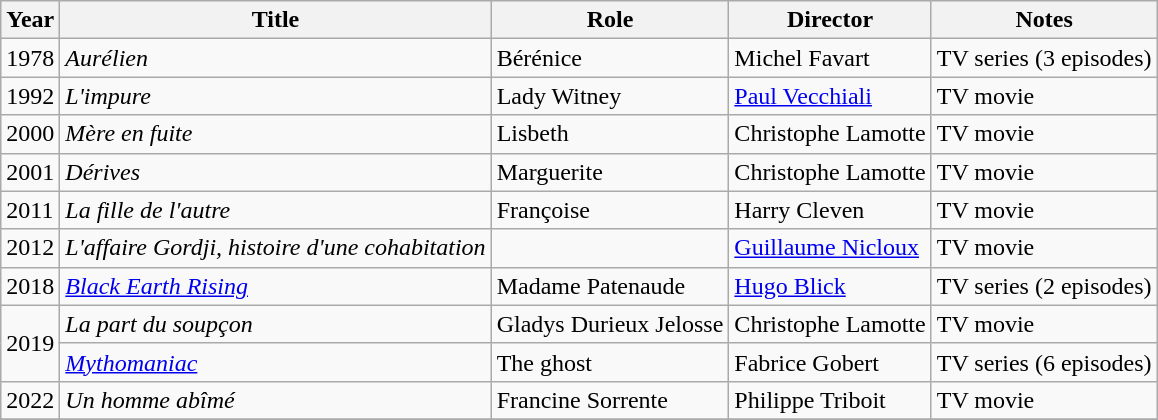<table class="wikitable sortable">
<tr>
<th>Year</th>
<th>Title</th>
<th>Role</th>
<th>Director</th>
<th class="unsortable">Notes</th>
</tr>
<tr>
<td>1978</td>
<td><em>Aurélien</em></td>
<td>Bérénice</td>
<td>Michel Favart</td>
<td>TV series (3 episodes)</td>
</tr>
<tr>
<td>1992</td>
<td><em>L'impure</em></td>
<td>Lady Witney</td>
<td><a href='#'>Paul Vecchiali</a></td>
<td>TV movie</td>
</tr>
<tr>
<td>2000</td>
<td><em>Mère en fuite</em></td>
<td>Lisbeth</td>
<td>Christophe Lamotte</td>
<td>TV movie</td>
</tr>
<tr>
<td>2001</td>
<td><em>Dérives</em></td>
<td>Marguerite</td>
<td>Christophe Lamotte</td>
<td>TV movie</td>
</tr>
<tr>
<td>2011</td>
<td><em>La fille de l'autre</em></td>
<td>Françoise</td>
<td>Harry Cleven</td>
<td>TV movie</td>
</tr>
<tr>
<td>2012</td>
<td><em>L'affaire Gordji, histoire d'une cohabitation</em></td>
<td></td>
<td><a href='#'>Guillaume Nicloux</a></td>
<td>TV movie</td>
</tr>
<tr>
<td>2018</td>
<td><em><a href='#'>Black Earth Rising</a></em></td>
<td>Madame Patenaude</td>
<td><a href='#'>Hugo Blick</a></td>
<td>TV series (2 episodes)</td>
</tr>
<tr>
<td rowspan=2>2019</td>
<td><em>La part du soupçon</em></td>
<td>Gladys Durieux Jelosse</td>
<td>Christophe Lamotte</td>
<td>TV movie</td>
</tr>
<tr>
<td><em><a href='#'>Mythomaniac</a></em></td>
<td>The ghost</td>
<td>Fabrice Gobert</td>
<td>TV series (6 episodes)</td>
</tr>
<tr>
<td>2022</td>
<td><em>Un homme abîmé</em></td>
<td>Francine Sorrente</td>
<td>Philippe Triboit</td>
<td>TV movie</td>
</tr>
<tr>
</tr>
</table>
